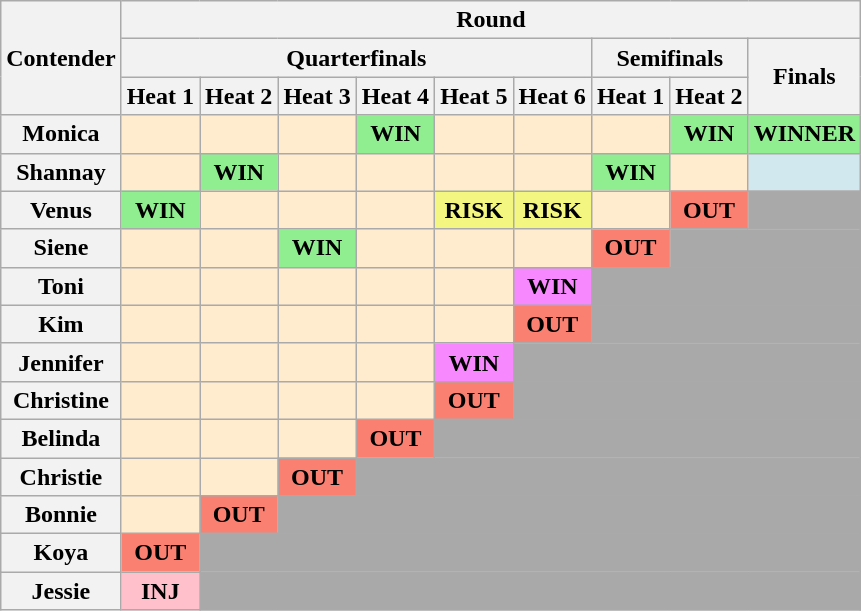<table class="wikitable" style="text-align:center; ">
<tr>
<th rowspan=3>Contender</th>
<th colspan=9>Round</th>
</tr>
<tr>
<th colspan=6>Quarterfinals</th>
<th colspan=2>Semifinals</th>
<th rowspan=2>Finals</th>
</tr>
<tr>
<th>Heat 1</th>
<th>Heat 2</th>
<th>Heat 3</th>
<th>Heat 4</th>
<th>Heat 5</th>
<th>Heat 6</th>
<th>Heat 1</th>
<th>Heat 2</th>
</tr>
<tr>
<th>Monica</th>
<td bgcolor="#FFEBCD"></td>
<td bgcolor="#FFEBCD"></td>
<td bgcolor="#FFEBCD"></td>
<td bgcolor="lightgreen"><strong>WIN</strong></td>
<td bgcolor="#FFEBCD"></td>
<td bgcolor="#FFEBCD"></td>
<td bgcolor="#FFEBCD"></td>
<td bgcolor="lightgreen"><strong>WIN</strong></td>
<td bgcolor="lightgreen"><strong>WINNER</strong></td>
</tr>
<tr>
<th>Shannay</th>
<td bgcolor="#FFEBCD"></td>
<td bgcolor="lightgreen"><strong>WIN</strong></td>
<td bgcolor="#FFEBCD"></td>
<td bgcolor="#FFEBCD"></td>
<td bgcolor="#FFEBCD"></td>
<td bgcolor="#FFEBCD"></td>
<td bgcolor="lightgreen"><strong>WIN</strong></td>
<td bgcolor="#FFEBCD"></td>
<td style="background:#D1E8EF"><strong></strong></td>
</tr>
<tr>
<th>Venus</th>
<td bgcolor="lightgreen"><strong>WIN</strong></td>
<td bgcolor="#FFEBCD"></td>
<td bgcolor="#FFEBCD"></td>
<td bgcolor="#FFEBCD"></td>
<td bgcolor="#F3F781"><strong>RISK</strong></td>
<td bgcolor="#F3F781"><strong>RISK</strong></td>
<td bgcolor="#FFEBCD"></td>
<td bgcolor=salmon><strong>OUT</strong></td>
<td colspan="1" bgcolor="darkgrey"></td>
</tr>
<tr>
<th>Siene</th>
<td bgcolor="#FFEBCD"></td>
<td bgcolor="#FFEBCD"></td>
<td bgcolor="lightgreen"><strong>WIN</strong></td>
<td bgcolor="#FFEBCD"></td>
<td bgcolor="#FFEBCD"></td>
<td bgcolor="#FFEBCD"></td>
<td bgcolor=salmon><strong>OUT</strong></td>
<td colspan="2" bgcolor="darkgrey"></td>
</tr>
<tr>
<th>Toni</th>
<td bgcolor="#FFEBCD"></td>
<td bgcolor="#FFEBCD"></td>
<td bgcolor="#FFEBCD"></td>
<td bgcolor="#FFEBCD"></td>
<td bgcolor="#FFEBCD"></td>
<td bgcolor="#F888FD"><strong>WIN</strong></td>
<td colspan="3" bgcolor="darkgrey"></td>
</tr>
<tr>
<th>Kim</th>
<td bgcolor="#FFEBCD"></td>
<td bgcolor="#FFEBCD"></td>
<td bgcolor="#FFEBCD"></td>
<td bgcolor="#FFEBCD"></td>
<td bgcolor="#FFEBCD"></td>
<td bgcolor=salmon><strong>OUT</strong></td>
<td colspan="3" bgcolor="darkgrey"></td>
</tr>
<tr>
<th>Jennifer</th>
<td bgcolor="#FFEBCD"></td>
<td bgcolor="#FFEBCD"></td>
<td bgcolor="#FFEBCD"></td>
<td bgcolor="#FFEBCD"></td>
<td bgcolor="#F888FD"><strong>WIN</strong></td>
<td colspan="4" bgcolor="darkgrey"></td>
</tr>
<tr>
<th>Christine</th>
<td bgcolor="#FFEBCD"></td>
<td bgcolor="#FFEBCD"></td>
<td bgcolor="#FFEBCD"></td>
<td bgcolor="#FFEBCD"></td>
<td bgcolor=salmon><strong>OUT</strong></td>
<td colspan="4" bgcolor="darkgrey"></td>
</tr>
<tr>
<th>Belinda</th>
<td bgcolor="#FFEBCD"></td>
<td bgcolor="#FFEBCD"></td>
<td bgcolor="#FFEBCD"></td>
<td bgcolor=salmon><strong>OUT</strong></td>
<td colspan="5" bgcolor="darkgrey"></td>
</tr>
<tr>
<th>Christie</th>
<td bgcolor="#FFEBCD"></td>
<td bgcolor="#FFEBCD"></td>
<td bgcolor=salmon><strong>OUT</strong></td>
<td colspan="6" bgcolor="darkgrey"></td>
</tr>
<tr>
<th>Bonnie</th>
<td bgcolor="#FFEBCD"></td>
<td bgcolor=salmon><strong>OUT</strong></td>
<td colspan="7" bgcolor="darkgrey"></td>
</tr>
<tr>
<th>Koya</th>
<td bgcolor=salmon><strong>OUT</strong></td>
<td colspan="8" bgcolor="darkgrey"></td>
</tr>
<tr>
<th>Jessie</th>
<td style="background:pink;"><strong>INJ</strong></td>
<td colspan="8" bgcolor="darkgrey"></td>
</tr>
</table>
